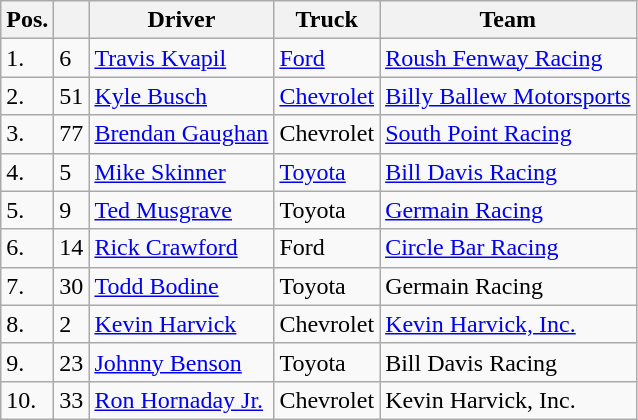<table class="wikitable">
<tr>
<th>Pos.</th>
<th></th>
<th>Driver</th>
<th>Truck</th>
<th>Team</th>
</tr>
<tr>
<td>1.</td>
<td>6</td>
<td><a href='#'>Travis Kvapil</a></td>
<td><a href='#'>Ford</a></td>
<td><a href='#'>Roush Fenway Racing</a></td>
</tr>
<tr>
<td>2.</td>
<td>51</td>
<td><a href='#'>Kyle Busch</a></td>
<td><a href='#'>Chevrolet</a></td>
<td><a href='#'>Billy Ballew Motorsports</a></td>
</tr>
<tr>
<td>3.</td>
<td>77</td>
<td><a href='#'>Brendan Gaughan</a></td>
<td>Chevrolet</td>
<td><a href='#'>South Point Racing</a></td>
</tr>
<tr>
<td>4.</td>
<td>5</td>
<td><a href='#'>Mike Skinner</a></td>
<td><a href='#'>Toyota</a></td>
<td><a href='#'>Bill Davis Racing</a></td>
</tr>
<tr>
<td>5.</td>
<td>9</td>
<td><a href='#'>Ted Musgrave</a></td>
<td>Toyota</td>
<td><a href='#'>Germain Racing</a></td>
</tr>
<tr>
<td>6.</td>
<td>14</td>
<td><a href='#'>Rick Crawford</a></td>
<td>Ford</td>
<td><a href='#'>Circle Bar Racing</a></td>
</tr>
<tr>
<td>7.</td>
<td>30</td>
<td><a href='#'>Todd Bodine</a></td>
<td>Toyota</td>
<td>Germain Racing</td>
</tr>
<tr>
<td>8.</td>
<td>2</td>
<td><a href='#'>Kevin Harvick</a></td>
<td>Chevrolet</td>
<td><a href='#'>Kevin Harvick, Inc.</a></td>
</tr>
<tr>
<td>9.</td>
<td>23</td>
<td><a href='#'>Johnny Benson</a></td>
<td>Toyota</td>
<td>Bill Davis Racing</td>
</tr>
<tr>
<td>10.</td>
<td>33</td>
<td><a href='#'>Ron Hornaday Jr.</a></td>
<td>Chevrolet</td>
<td>Kevin Harvick, Inc.</td>
</tr>
</table>
